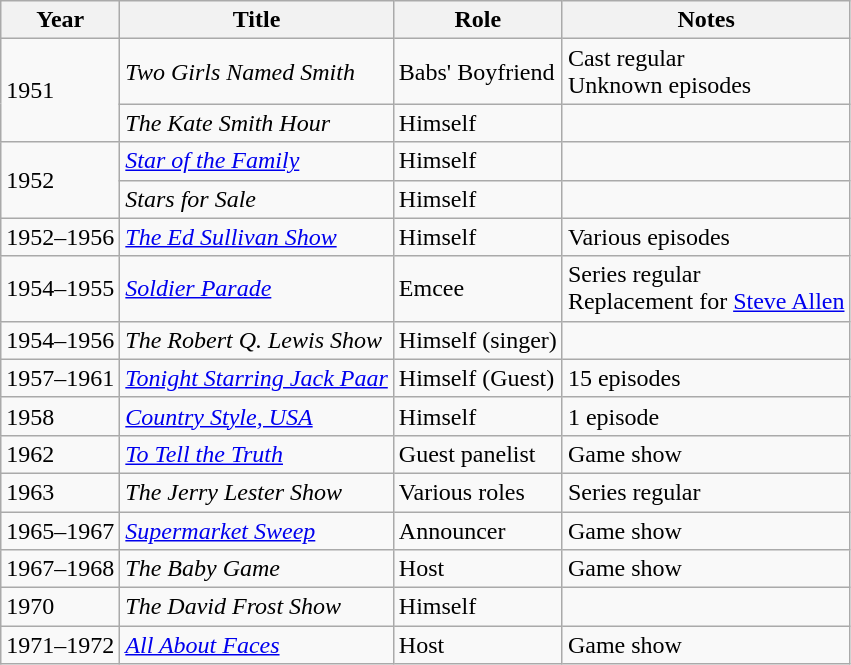<table class="wikitable sortable">
<tr>
<th>Year</th>
<th>Title</th>
<th>Role</th>
<th class= "unsortable">Notes</th>
</tr>
<tr>
<td rowspan= "2">1951</td>
<td><em>Two Girls Named Smith</em></td>
<td>Babs' Boyfriend</td>
<td>Cast regular <br> Unknown episodes</td>
</tr>
<tr>
<td><em>The Kate Smith Hour</em></td>
<td>Himself</td>
<td></td>
</tr>
<tr>
<td rowspan= "2">1952</td>
<td><em><a href='#'>Star of the Family</a></em></td>
<td>Himself</td>
<td></td>
</tr>
<tr>
<td><em>Stars for Sale</em></td>
<td>Himself</td>
<td></td>
</tr>
<tr>
<td>1952–1956</td>
<td><em><a href='#'>The Ed Sullivan Show</a></em></td>
<td>Himself</td>
<td>Various episodes</td>
</tr>
<tr>
<td>1954–1955</td>
<td><em><a href='#'>Soldier Parade</a></em></td>
<td>Emcee</td>
<td>Series regular <br> Replacement for <a href='#'>Steve Allen</a></td>
</tr>
<tr>
<td>1954–1956</td>
<td><em>The Robert Q. Lewis Show</em></td>
<td>Himself (singer)</td>
<td></td>
</tr>
<tr>
<td>1957–1961</td>
<td><em><a href='#'>Tonight Starring Jack Paar</a></em></td>
<td>Himself (Guest)</td>
<td>15 episodes</td>
</tr>
<tr>
<td>1958</td>
<td><em><a href='#'>Country Style, USA</a></em></td>
<td>Himself</td>
<td>1 episode</td>
</tr>
<tr>
<td>1962</td>
<td><em><a href='#'>To Tell the Truth</a></em></td>
<td>Guest panelist</td>
<td>Game show</td>
</tr>
<tr>
<td>1963</td>
<td><em>The Jerry Lester Show</em></td>
<td>Various roles</td>
<td>Series regular</td>
</tr>
<tr>
<td>1965–1967</td>
<td><em><a href='#'>Supermarket Sweep</a></em></td>
<td>Announcer</td>
<td>Game show</td>
</tr>
<tr>
<td>1967–1968</td>
<td><em>The Baby Game</em></td>
<td>Host</td>
<td>Game show</td>
</tr>
<tr>
<td>1970</td>
<td><em>The David Frost Show</em></td>
<td>Himself</td>
<td></td>
</tr>
<tr>
<td>1971–1972</td>
<td><em><a href='#'>All About Faces</a></em></td>
<td>Host</td>
<td>Game show</td>
</tr>
</table>
